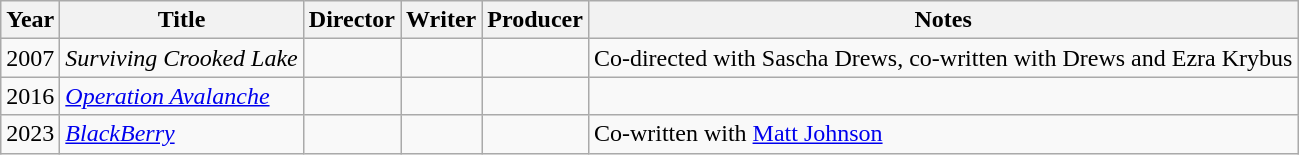<table class="wikitable">
<tr>
<th>Year</th>
<th>Title</th>
<th>Director</th>
<th>Writer</th>
<th>Producer</th>
<th>Notes</th>
</tr>
<tr>
<td>2007</td>
<td><em>Surviving Crooked Lake</em></td>
<td></td>
<td></td>
<td></td>
<td>Co-directed with Sascha Drews, co-written with Drews and Ezra Krybus</td>
</tr>
<tr>
<td>2016</td>
<td><a href='#'><em>Operation Avalanche</em></a></td>
<td></td>
<td></td>
<td></td>
<td></td>
</tr>
<tr>
<td>2023</td>
<td><em><a href='#'>BlackBerry</a></em></td>
<td></td>
<td></td>
<td></td>
<td>Co-written with <a href='#'>Matt Johnson</a></td>
</tr>
</table>
